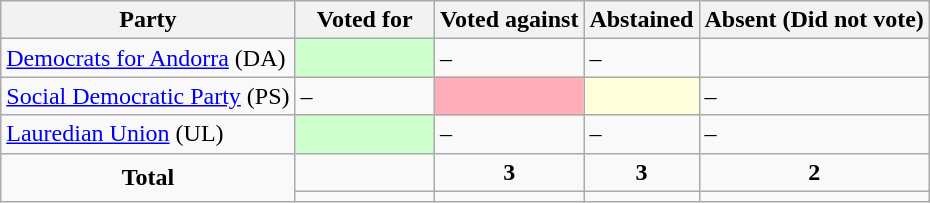<table class="wikitable">
<tr>
<th>Party</th>
<th style="width:15%;">Voted for</th>
<th>Voted against</th>
<th>Abstained</th>
<th>Absent (Did not vote)</th>
</tr>
<tr>
<td> <a href='#'>Democrats for Andorra</a> (DA)</td>
<td style="background-color:#CCFFCC;"></td>
<td>–</td>
<td>–</td>
<td></td>
</tr>
<tr>
<td> <a href='#'>Social Democratic Party</a> (PS)</td>
<td>–</td>
<td style="background-color:#FFAEB9;"></td>
<td style="background-color:#FFD;"></td>
<td>–</td>
</tr>
<tr>
<td> <a href='#'>Lauredian Union</a> (UL)</td>
<td style="background-color:#CCFFCC;"></td>
<td>–</td>
<td>–</td>
<td>–</td>
</tr>
<tr>
<td style="text-align:center;" rowspan="2"><strong>Total</strong></td>
<td></td>
<td style="text-align:center;"><strong>3</strong></td>
<td style="text-align:center;"><strong>3</strong></td>
<td style="text-align:center;"><strong>2</strong></td>
</tr>
<tr>
<td style="text-align:center;"></td>
<td style="text-align:center;"></td>
<td style="text-align:center;"></td>
<td style="text-align:center;"></td>
</tr>
</table>
